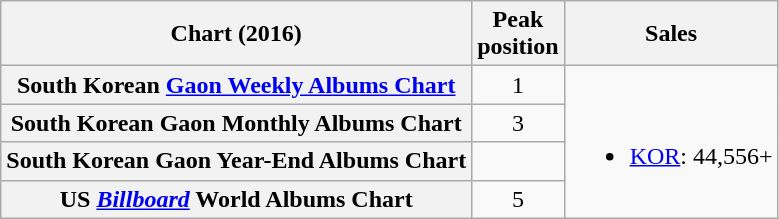<table class="wikitable sortable plainrowheaders" style="text-align:center;">
<tr>
<th scope="col">Chart (2016)</th>
<th scope="col">Peak<br>position</th>
<th scope="col">Sales</th>
</tr>
<tr>
<th scope="row">South Korean <a href='#'>Gaon Weekly Albums Chart</a></th>
<td>1</td>
<td rowspan="4"><br><ul><li><a href='#'>KOR</a>: 44,556+</li></ul></td>
</tr>
<tr>
<th scope="row">South Korean Gaon Monthly Albums Chart</th>
<td>3</td>
</tr>
<tr>
<th scope="row">South Korean Gaon Year-End Albums Chart</th>
<td></td>
</tr>
<tr>
<th scope="row">US <em><a href='#'>Billboard</a></em> World Albums Chart</th>
<td style="text-align:center;">5</td>
</tr>
</table>
